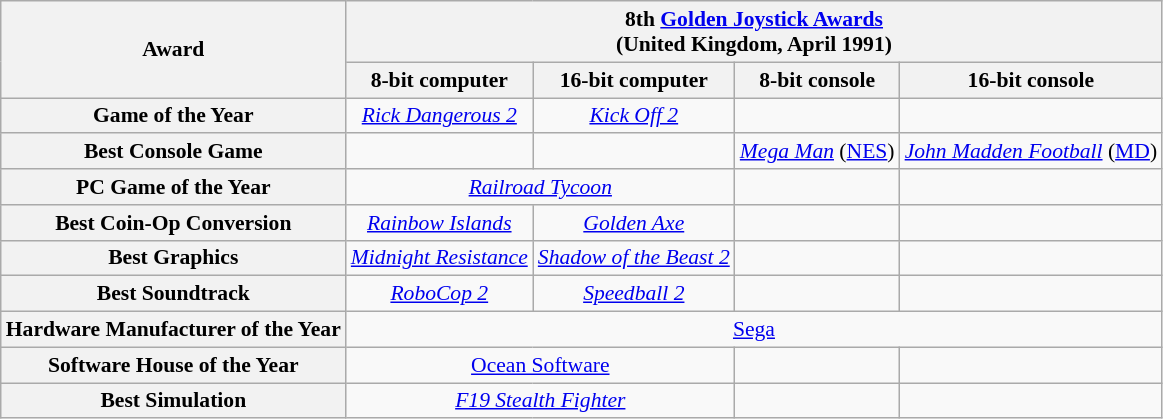<table class="wikitable" style="text-align:center; font-size:90%">
<tr>
<th rowspan="2">Award</th>
<th colspan="4">8th <a href='#'>Golden Joystick Awards</a> <br> (United Kingdom, April 1991)</th>
</tr>
<tr>
<th>8-bit computer</th>
<th>16-bit computer</th>
<th>8-bit console</th>
<th>16-bit console</th>
</tr>
<tr>
<th>Game of the Year</th>
<td><em><a href='#'>Rick Dangerous 2</a></em></td>
<td><em><a href='#'>Kick Off 2</a></em></td>
<td></td>
<td></td>
</tr>
<tr>
<th>Best Console Game</th>
<td></td>
<td></td>
<td><em><a href='#'>Mega Man</a></em> (<a href='#'>NES</a>)</td>
<td><em><a href='#'>John Madden Football</a></em> (<a href='#'>MD</a>)</td>
</tr>
<tr>
<th>PC Game of the Year</th>
<td colspan="2"><em><a href='#'>Railroad Tycoon</a></em></td>
<td></td>
<td></td>
</tr>
<tr>
<th>Best Coin-Op Conversion</th>
<td><em><a href='#'>Rainbow Islands</a></em></td>
<td><em><a href='#'>Golden Axe</a></em></td>
<td></td>
<td></td>
</tr>
<tr>
<th>Best Graphics</th>
<td><em><a href='#'>Midnight Resistance</a></em></td>
<td><em><a href='#'>Shadow of the Beast 2</a></em></td>
<td></td>
<td></td>
</tr>
<tr>
<th>Best Soundtrack</th>
<td><em><a href='#'>RoboCop 2</a></em></td>
<td><em><a href='#'>Speedball 2</a></em></td>
<td></td>
<td></td>
</tr>
<tr>
<th>Hardware Manufacturer of the Year</th>
<td colspan="4"><a href='#'>Sega</a></td>
</tr>
<tr>
<th>Software House of the Year</th>
<td colspan="2"><a href='#'>Ocean Software</a></td>
<td></td>
<td></td>
</tr>
<tr>
<th>Best Simulation</th>
<td colspan="2"><em><a href='#'>F19 Stealth Fighter</a></em></td>
<td></td>
<td></td>
</tr>
</table>
